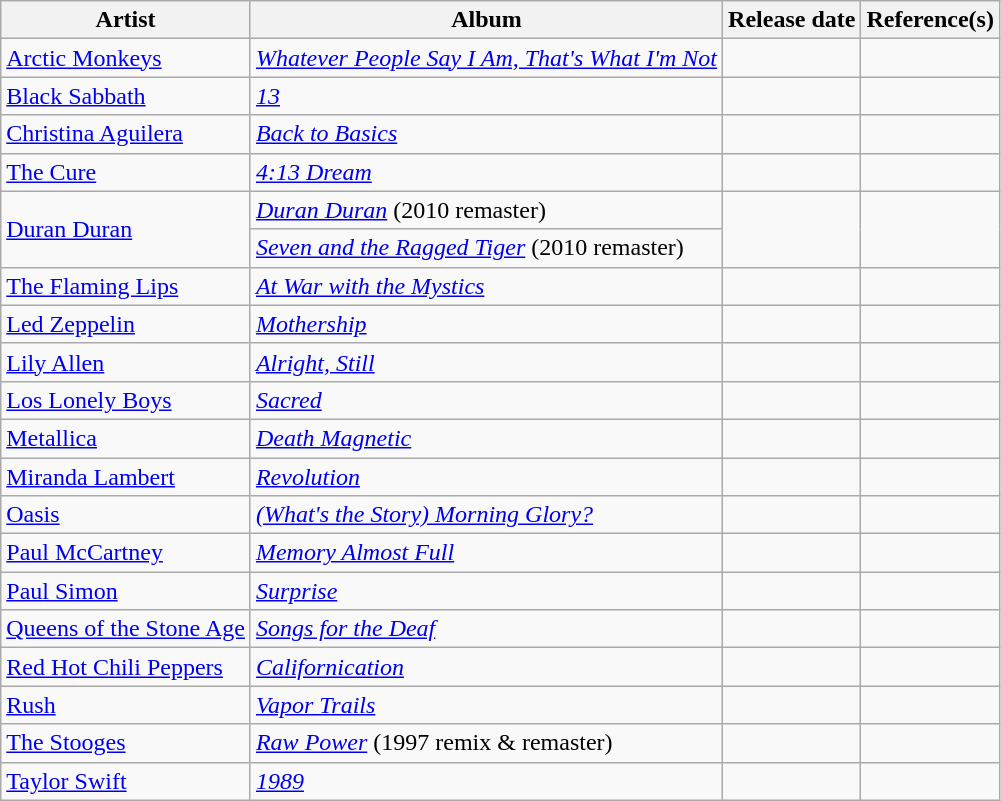<table class="wikitable sortable">
<tr>
<th scope="col">Artist</th>
<th scope="col">Album</th>
<th scope="col">Release date</th>
<th scope="col">Reference(s)</th>
</tr>
<tr>
<td><a href='#'>Arctic Monkeys</a></td>
<td scope="row"><em><a href='#'>Whatever People Say I Am, That's What I'm Not</a></em></td>
<td></td>
<td></td>
</tr>
<tr>
<td><a href='#'>Black Sabbath</a></td>
<td scope="row"><em><a href='#'>13</a></em></td>
<td></td>
<td></td>
</tr>
<tr>
<td><a href='#'>Christina Aguilera</a></td>
<td scope="row"><em><a href='#'>Back to Basics</a></em></td>
<td></td>
<td></td>
</tr>
<tr>
<td><a href='#'>The Cure</a></td>
<td scope="row"><em><a href='#'>4:13 Dream</a></em></td>
<td></td>
<td></td>
</tr>
<tr>
<td rowspan="2"><a href='#'>Duran Duran</a></td>
<td scope="row"><em><a href='#'>Duran Duran</a></em> (2010 remaster)</td>
<td rowspan="2"></td>
<td rowspan="2"></td>
</tr>
<tr>
<td scope="row"><em><a href='#'>Seven and the Ragged Tiger</a></em> (2010 remaster)</td>
</tr>
<tr>
<td><a href='#'>The Flaming Lips</a></td>
<td scope="row"><em><a href='#'>At War with the Mystics</a></em></td>
<td></td>
<td></td>
</tr>
<tr>
<td><a href='#'>Led Zeppelin</a></td>
<td scope="row"><em><a href='#'>Mothership</a></em></td>
<td></td>
<td></td>
</tr>
<tr>
<td><a href='#'>Lily Allen</a></td>
<td scope="row"><em><a href='#'>Alright, Still</a></em></td>
<td></td>
<td></td>
</tr>
<tr>
<td><a href='#'>Los Lonely Boys</a></td>
<td scope="row"><em><a href='#'>Sacred</a></em></td>
<td></td>
<td></td>
</tr>
<tr>
<td><a href='#'>Metallica</a></td>
<td scope="row"><em><a href='#'>Death Magnetic</a></em></td>
<td></td>
<td></td>
</tr>
<tr>
<td><a href='#'>Miranda Lambert</a></td>
<td scope="row"><em><a href='#'>Revolution</a></em></td>
<td></td>
<td></td>
</tr>
<tr>
<td><a href='#'>Oasis</a></td>
<td scope="row"><em><a href='#'>(What's the Story) Morning Glory?</a></em></td>
<td></td>
<td></td>
</tr>
<tr>
<td><a href='#'>Paul McCartney</a></td>
<td scope="row"><em><a href='#'>Memory Almost Full</a></em></td>
<td></td>
<td></td>
</tr>
<tr>
<td><a href='#'>Paul Simon</a></td>
<td scope="row"><em><a href='#'>Surprise</a></em></td>
<td></td>
<td></td>
</tr>
<tr>
<td><a href='#'>Queens of the Stone Age</a></td>
<td scope="row"><em><a href='#'>Songs for the Deaf</a></em></td>
<td></td>
<td></td>
</tr>
<tr>
<td><a href='#'>Red Hot Chili Peppers</a></td>
<td scope="row"><em><a href='#'>Californication</a></em></td>
<td></td>
<td></td>
</tr>
<tr>
<td><a href='#'>Rush</a></td>
<td scope="row"><em><a href='#'>Vapor Trails</a></em></td>
<td></td>
<td></td>
</tr>
<tr>
<td><a href='#'>The Stooges</a></td>
<td scope="row"><em><a href='#'>Raw Power</a></em> (1997 remix & remaster)</td>
<td></td>
<td></td>
</tr>
<tr>
<td><a href='#'>Taylor Swift</a></td>
<td scope="row"><em><a href='#'>1989</a></em></td>
<td></td>
<td></td>
</tr>
</table>
